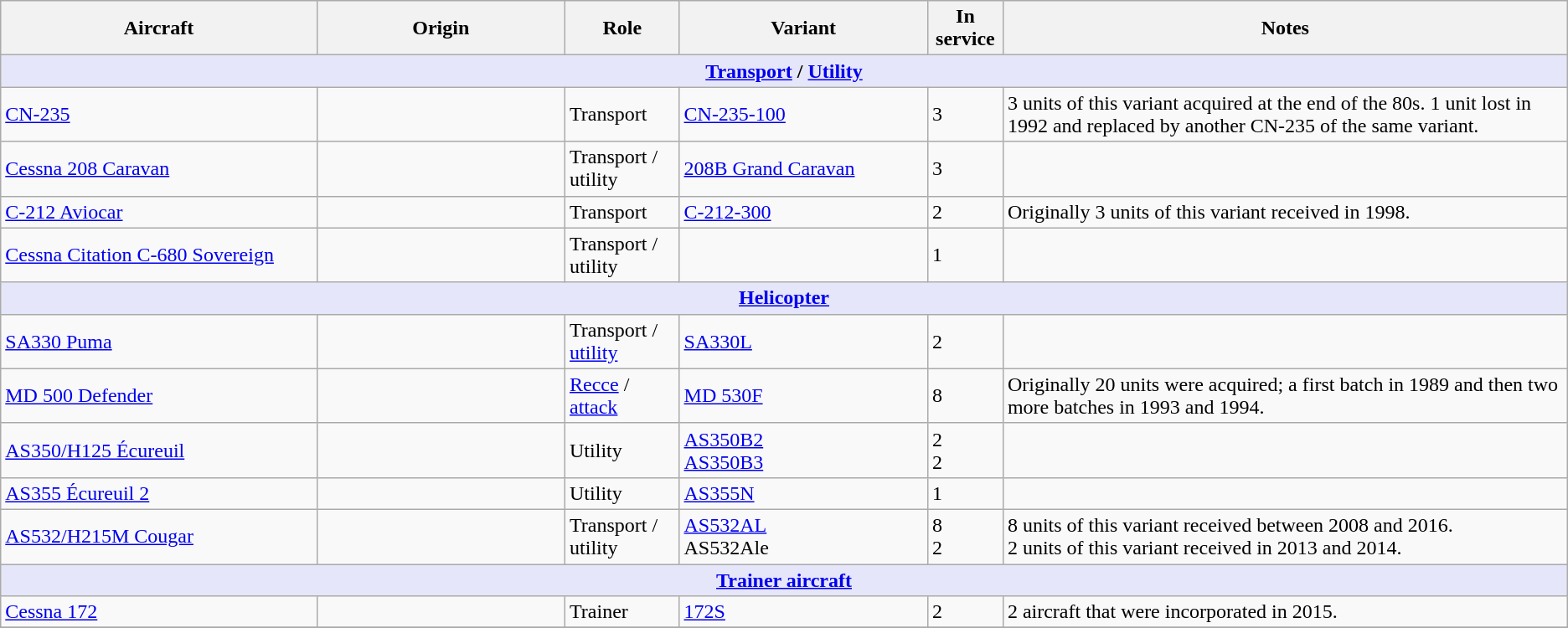<table class="wikitable">
<tr>
<th width="14%">Aircraft</th>
<th width="11%">Origin</th>
<th width="4%">Role</th>
<th width="11%">Variant</th>
<th width="1%">In service</th>
<th width="25%">Notes</th>
</tr>
<tr>
<th style="align: center; background: lavender;" colspan="7"><a href='#'>Transport</a> / <a href='#'>Utility</a></th>
</tr>
<tr>
<td><a href='#'>CN-235</a></td>
<td></td>
<td>Transport</td>
<td><a href='#'>CN-235-100</a></td>
<td>3</td>
<td>3 units of this variant acquired at the end of the 80s. 1 unit lost in 1992 and replaced by another CN-235 of the same variant.</td>
</tr>
<tr>
<td><a href='#'>Cessna 208 Caravan</a></td>
<td></td>
<td>Transport / utility</td>
<td><a href='#'>208B Grand Caravan</a></td>
<td>3</td>
<td></td>
</tr>
<tr>
<td><a href='#'>C-212 Aviocar</a></td>
<td></td>
<td>Transport</td>
<td><a href='#'>C-212-300</a></td>
<td>2</td>
<td>Originally 3 units of this variant received in 1998.</td>
</tr>
<tr>
<td><a href='#'>Cessna Citation C-680 Sovereign</a></td>
<td></td>
<td>Transport / utility</td>
<td></td>
<td>1</td>
<td></td>
</tr>
<tr>
<th style="align: center; background: lavender;" colspan="7"><a href='#'>Helicopter</a></th>
</tr>
<tr>
<td><a href='#'>SA330 Puma</a></td>
<td></td>
<td>Transport / <a href='#'>utility</a></td>
<td><a href='#'>SA330L</a></td>
<td>2</td>
<td></td>
</tr>
<tr>
<td><a href='#'>MD 500 Defender</a></td>
<td></td>
<td><a href='#'>Recce</a> / <a href='#'>attack</a></td>
<td><a href='#'>MD 530F</a></td>
<td>8</td>
<td>Originally 20 units were acquired; a first batch in 1989 and then two more batches in 1993 and 1994.</td>
</tr>
<tr>
<td><a href='#'>AS350/H125 Écureuil</a></td>
<td></td>
<td>Utility</td>
<td><a href='#'>AS350B2</a><br><a href='#'>AS350B3</a></td>
<td>2<br>2</td>
<td></td>
</tr>
<tr>
<td><a href='#'>AS355 Écureuil 2</a></td>
<td></td>
<td>Utility</td>
<td><a href='#'>AS355N</a></td>
<td>1</td>
<td></td>
</tr>
<tr>
<td><a href='#'>AS532/H215M Cougar</a></td>
<td></td>
<td>Transport / utility</td>
<td><a href='#'>AS532AL</a><br>AS532Ale</td>
<td>8<br>2</td>
<td>8 units of this variant received between 2008 and 2016.<br>2 units of this variant received in 2013 and 2014.</td>
</tr>
<tr>
<th style="align: center; background: lavender;" colspan="7"><a href='#'>Trainer aircraft</a></th>
</tr>
<tr>
<td><a href='#'>Cessna 172</a></td>
<td></td>
<td>Trainer</td>
<td><a href='#'>172S</a></td>
<td>2</td>
<td>2 aircraft that were incorporated in 2015.</td>
</tr>
<tr>
</tr>
</table>
